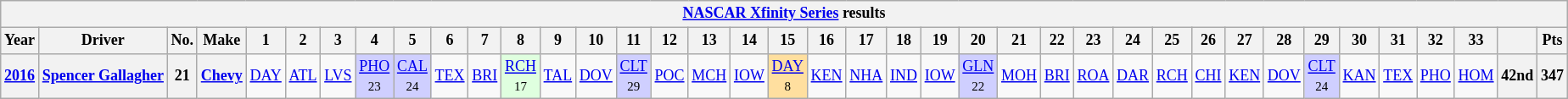<table class="wikitable mw-collapsible mw-collapsed" style="text-align:center; font-size:75%">
<tr>
<th colspan="42"><a href='#'>NASCAR Xfinity Series</a> results</th>
</tr>
<tr>
<th>Year</th>
<th>Driver</th>
<th>No.</th>
<th>Make</th>
<th>1</th>
<th>2</th>
<th>3</th>
<th>4</th>
<th>5</th>
<th>6</th>
<th>7</th>
<th>8</th>
<th>9</th>
<th>10</th>
<th>11</th>
<th>12</th>
<th>13</th>
<th>14</th>
<th>15</th>
<th>16</th>
<th>17</th>
<th>18</th>
<th>19</th>
<th>20</th>
<th>21</th>
<th>22</th>
<th>23</th>
<th>24</th>
<th>25</th>
<th>26</th>
<th>27</th>
<th>28</th>
<th>29</th>
<th>30</th>
<th>31</th>
<th>32</th>
<th>33</th>
<th></th>
<th>Pts</th>
</tr>
<tr>
<th><a href='#'>2016</a></th>
<th><a href='#'>Spencer Gallagher</a></th>
<th>21</th>
<th><a href='#'>Chevy</a></th>
<td><a href='#'>DAY</a></td>
<td><a href='#'>ATL</a></td>
<td><a href='#'>LVS</a></td>
<td style="background:#CFCFFF;"><a href='#'>PHO</a><br><small>23</small></td>
<td style="background:#CFCFFF;"><a href='#'>CAL</a><br><small>24</small></td>
<td><a href='#'>TEX</a></td>
<td><a href='#'>BRI</a></td>
<td style="background:#DFFFDF;"><a href='#'>RCH</a><br><small>17</small></td>
<td><a href='#'>TAL</a></td>
<td><a href='#'>DOV</a></td>
<td style="background:#CFCFFF;"><a href='#'>CLT</a><br><small>29</small></td>
<td><a href='#'>POC</a></td>
<td><a href='#'>MCH</a></td>
<td><a href='#'>IOW</a></td>
<td style="background:#FFDF9F;"><a href='#'>DAY</a><br><small>8</small></td>
<td><a href='#'>KEN</a></td>
<td><a href='#'>NHA</a></td>
<td><a href='#'>IND</a></td>
<td><a href='#'>IOW</a></td>
<td style="background:#CFCFFF;"><a href='#'>GLN</a><br><small>22</small></td>
<td><a href='#'>MOH</a></td>
<td><a href='#'>BRI</a></td>
<td><a href='#'>ROA</a></td>
<td><a href='#'>DAR</a></td>
<td><a href='#'>RCH</a></td>
<td><a href='#'>CHI</a></td>
<td><a href='#'>KEN</a></td>
<td><a href='#'>DOV</a></td>
<td style="background:#CFCFFF;"><a href='#'>CLT</a><br><small>24</small></td>
<td><a href='#'>KAN</a></td>
<td><a href='#'>TEX</a></td>
<td><a href='#'>PHO</a></td>
<td><a href='#'>HOM</a></td>
<th>42nd</th>
<th>347</th>
</tr>
</table>
